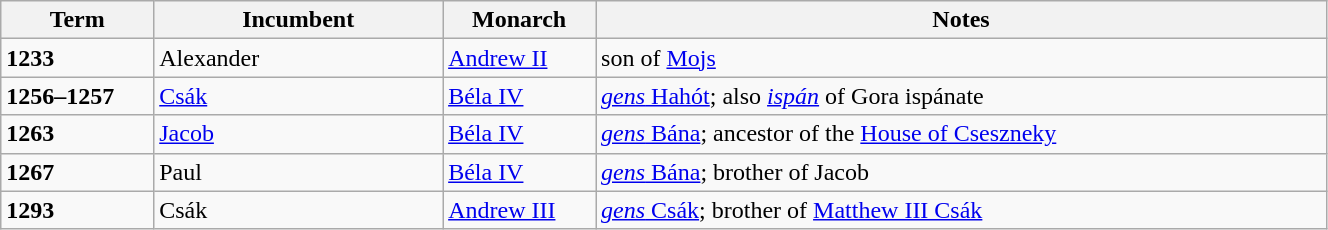<table class="wikitable" style="width: 70%">
<tr>
<th scope="col" width="9%">Term</th>
<th scope="col" width="17%">Incumbent</th>
<th scope="col" width="9%">Monarch</th>
<th scope="col" width="43%">Notes</th>
</tr>
<tr>
<td><strong>1233</strong></td>
<td>Alexander </td>
<td><a href='#'>Andrew II</a></td>
<td>son of <a href='#'>Mojs</a></td>
</tr>
<tr>
<td><strong>1256–1257</strong></td>
<td><a href='#'>Csák</a></td>
<td><a href='#'>Béla IV</a></td>
<td><a href='#'><em>gens</em> Hahót</a>; also <em><a href='#'>ispán</a></em> of Gora ispánate</td>
</tr>
<tr>
<td><strong>1263</strong></td>
<td><a href='#'>Jacob</a></td>
<td><a href='#'>Béla IV</a></td>
<td><a href='#'><em>gens</em> Bána</a>; ancestor of the <a href='#'>House of Cseszneky</a></td>
</tr>
<tr>
<td><strong>1267</strong></td>
<td>Paul </td>
<td><a href='#'>Béla IV</a></td>
<td><a href='#'><em>gens</em> Bána</a>; brother of Jacob</td>
</tr>
<tr>
<td><strong>1293</strong></td>
<td>Csák </td>
<td><a href='#'>Andrew III</a></td>
<td><a href='#'><em>gens</em> Csák</a>; brother of <a href='#'>Matthew III Csák</a></td>
</tr>
</table>
